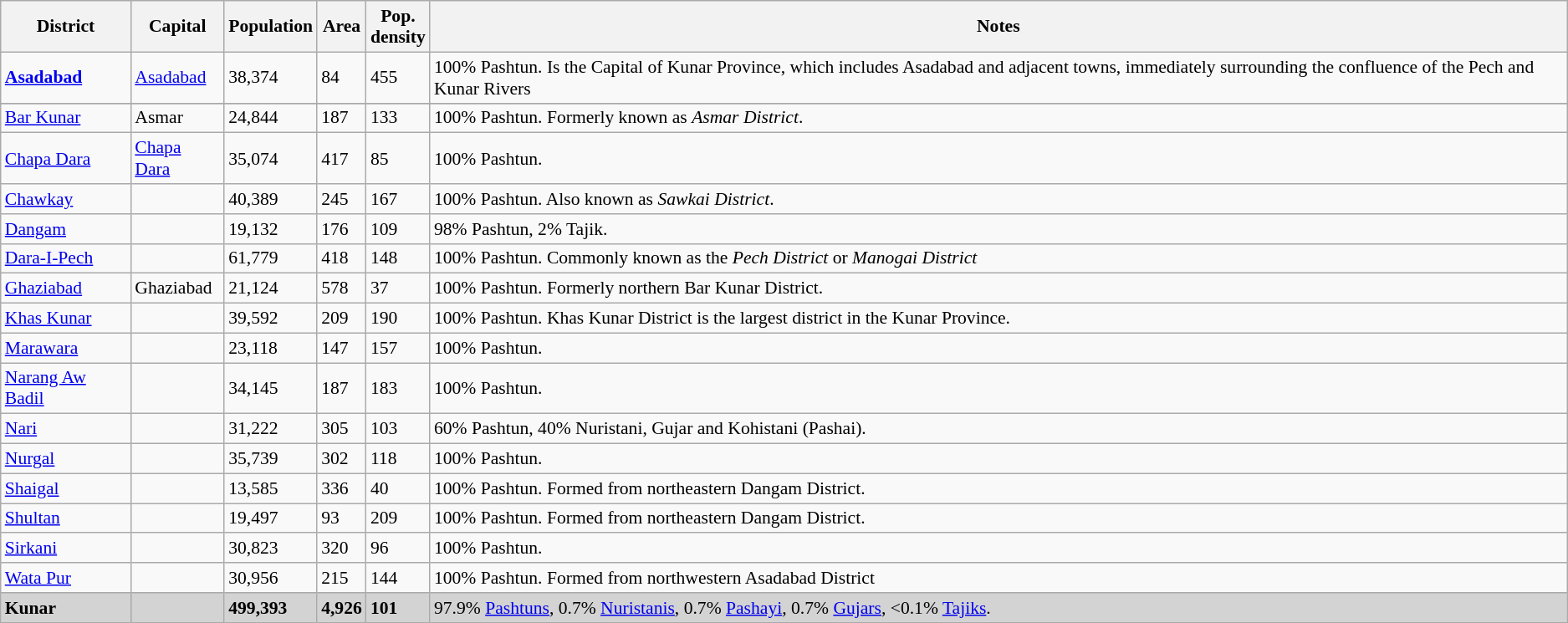<table class="wikitable sortable" style="font-size:90%;">
<tr>
<th>District</th>
<th>Capital</th>
<th>Population</th>
<th>Area</th>
<th>Pop.<br>density</th>
<th>Notes</th>
</tr>
<tr>
<td><strong><a href='#'>Asadabad</a></strong></td>
<td><a href='#'>Asadabad</a></td>
<td>38,374</td>
<td>84</td>
<td>455</td>
<td>100% Pashtun. Is the Capital of Kunar Province, which includes Asadabad and adjacent towns, immediately surrounding the confluence of the Pech and Kunar Rivers</td>
</tr>
<tr>
</tr>
<tr>
<td><a href='#'>Bar Kunar</a></td>
<td>Asmar</td>
<td>24,844</td>
<td>187</td>
<td>133</td>
<td>100% Pashtun. Formerly known as <em>Asmar District</em>.</td>
</tr>
<tr>
<td><a href='#'>Chapa Dara</a></td>
<td><a href='#'>Chapa Dara</a></td>
<td>35,074</td>
<td>417</td>
<td>85</td>
<td>100% Pashtun.</td>
</tr>
<tr>
<td><a href='#'>Chawkay</a></td>
<td></td>
<td>40,389</td>
<td>245</td>
<td>167</td>
<td>100% Pashtun. Also known as <em>Sawkai District</em>.</td>
</tr>
<tr>
<td><a href='#'>Dangam</a></td>
<td></td>
<td>19,132</td>
<td>176</td>
<td>109</td>
<td>98% Pashtun, 2% Tajik.</td>
</tr>
<tr>
<td><a href='#'>Dara-I-Pech</a></td>
<td></td>
<td>61,779</td>
<td>418</td>
<td>148</td>
<td>100% Pashtun. Commonly known as the <em>Pech District</em> or <em>Manogai District</em></td>
</tr>
<tr>
<td><a href='#'>Ghaziabad</a></td>
<td>Ghaziabad</td>
<td>21,124</td>
<td>578</td>
<td>37</td>
<td>100% Pashtun. Formerly northern Bar Kunar District.</td>
</tr>
<tr>
<td><a href='#'>Khas Kunar</a></td>
<td></td>
<td>39,592</td>
<td>209</td>
<td>190</td>
<td>100% Pashtun. Khas Kunar District is the largest district in the Kunar Province.</td>
</tr>
<tr>
<td><a href='#'>Marawara</a></td>
<td></td>
<td>23,118</td>
<td>147</td>
<td>157</td>
<td>100% Pashtun.</td>
</tr>
<tr>
<td><a href='#'>Narang Aw Badil</a></td>
<td></td>
<td>34,145</td>
<td>187</td>
<td>183</td>
<td>100% Pashtun.</td>
</tr>
<tr>
<td><a href='#'>Nari</a></td>
<td></td>
<td>31,222</td>
<td>305</td>
<td>103</td>
<td>60% Pashtun, 40% Nuristani, Gujar and Kohistani (Pashai).</td>
</tr>
<tr>
<td><a href='#'>Nurgal</a></td>
<td></td>
<td>35,739</td>
<td>302</td>
<td>118</td>
<td>100% Pashtun.</td>
</tr>
<tr>
<td><a href='#'>Shaigal</a></td>
<td></td>
<td>13,585</td>
<td>336</td>
<td>40</td>
<td>100% Pashtun. Formed from northeastern Dangam District.</td>
</tr>
<tr>
<td><a href='#'>Shultan</a></td>
<td></td>
<td>19,497</td>
<td>93</td>
<td>209</td>
<td>100% Pashtun. Formed from northeastern Dangam District.</td>
</tr>
<tr>
<td><a href='#'>Sirkani</a></td>
<td></td>
<td>30,823</td>
<td>320</td>
<td>96</td>
<td>100% Pashtun.</td>
</tr>
<tr>
<td><a href='#'>Wata Pur</a></td>
<td></td>
<td>30,956</td>
<td>215</td>
<td>144</td>
<td>100% Pashtun. Formed from northwestern Asadabad District</td>
</tr>
<tr bgcolor="#d3d3d3">
<td><strong>Kunar</strong></td>
<td></td>
<td><strong>499,393</strong></td>
<td><strong>4,926</strong></td>
<td><strong>101</strong></td>
<td>97.9% <a href='#'>Pashtuns</a>, 0.7% <a href='#'>Nuristanis</a>, 0.7% <a href='#'>Pashayi</a>, 0.7% <a href='#'>Gujars</a>, <0.1% <a href='#'>Tajiks</a>.</td>
</tr>
</table>
